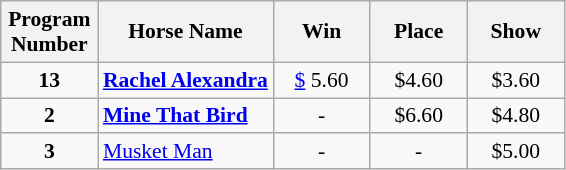<table class="wikitable sortable" style="font-size:90%">
<tr>
<th width="58px">Program <br> Number</th>
<th width="110px">Horse Name <br></th>
<th width="58px">Win <br></th>
<th width="58px">Place <br></th>
<th width="58px">Show</th>
</tr>
<tr>
<td align=center><strong>13</strong></td>
<td><strong><a href='#'>Rachel Alexandra</a></strong></td>
<td align=center><a href='#'>$</a> 5.60</td>
<td align=center>$4.60</td>
<td align=center>$3.60</td>
</tr>
<tr>
<td align=center><strong>2</strong></td>
<td><strong><a href='#'>Mine That Bird</a></strong></td>
<td align=center>-</td>
<td align=center>$6.60</td>
<td align=center>$4.80</td>
</tr>
<tr>
<td align=center><strong>3</strong></td>
<td><a href='#'>Musket Man</a></td>
<td align=center>-</td>
<td align=center>-</td>
<td align=center>$5.00</td>
</tr>
</table>
